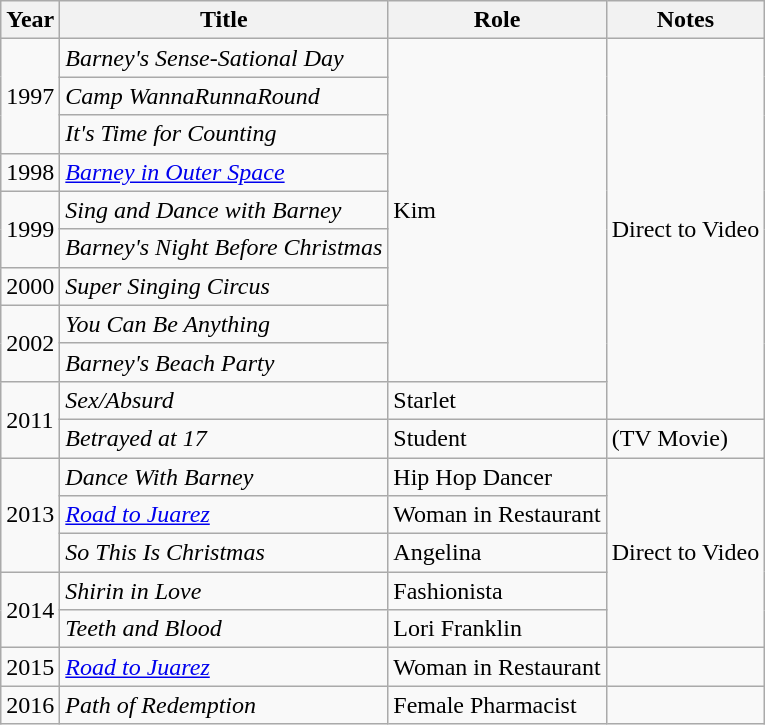<table class="wikitable sortable">
<tr>
<th>Year</th>
<th>Title</th>
<th>Role</th>
<th class="unsortable">Notes</th>
</tr>
<tr>
<td rowspan="3">1997</td>
<td><em>Barney's Sense-Sational Day</em></td>
<td rowspan="9">Kim</td>
<td rowspan="10">Direct to Video</td>
</tr>
<tr>
<td><em>Camp WannaRunnaRound</em></td>
</tr>
<tr>
<td><em>It's Time for Counting</em></td>
</tr>
<tr>
<td>1998</td>
<td><em><a href='#'>Barney in Outer Space</a></em></td>
</tr>
<tr>
<td rowspan="2">1999</td>
<td><em>Sing and Dance with Barney</em></td>
</tr>
<tr>
<td><em>Barney's Night Before Christmas</em></td>
</tr>
<tr>
<td>2000</td>
<td><em>Super Singing Circus</em></td>
</tr>
<tr>
<td rowspan="2">2002</td>
<td><em>You Can Be Anything</em></td>
</tr>
<tr>
<td><em>Barney's Beach Party</em></td>
</tr>
<tr>
<td rowspan="2">2011</td>
<td><em>Sex/Absurd</em></td>
<td>Starlet</td>
</tr>
<tr>
<td><em>Betrayed at 17</em></td>
<td>Student</td>
<td>(TV Movie)</td>
</tr>
<tr>
<td rowspan="3">2013</td>
<td><em>Dance With Barney</em></td>
<td>Hip Hop Dancer</td>
<td rowspan="5">Direct to Video</td>
</tr>
<tr>
<td><em><a href='#'>Road to Juarez</a></em></td>
<td>Woman in Restaurant</td>
</tr>
<tr>
<td><em>So This Is Christmas</em></td>
<td>Angelina</td>
</tr>
<tr>
<td rowspan="2">2014</td>
<td><em>Shirin in Love</em></td>
<td>Fashionista</td>
</tr>
<tr>
<td><em>Teeth and Blood</em></td>
<td>Lori Franklin</td>
</tr>
<tr>
<td>2015</td>
<td><em><a href='#'>Road to Juarez</a></em></td>
<td>Woman in Restaurant</td>
<td></td>
</tr>
<tr>
<td>2016</td>
<td><em>Path of Redemption</em></td>
<td>Female Pharmacist</td>
<td></td>
</tr>
</table>
